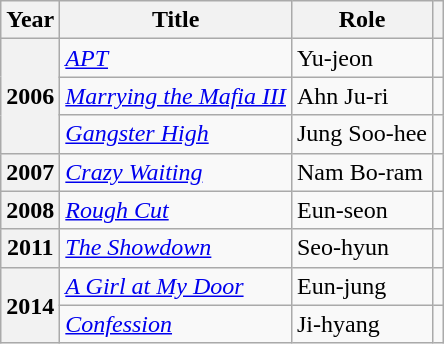<table class="wikitable plainrowheaders sortable">
<tr>
<th scope="col">Year</th>
<th scope="col">Title</th>
<th scope="col">Role</th>
<th scope="col" class="unsortable"></th>
</tr>
<tr>
<th scope="row" rowspan="3">2006</th>
<td><em><a href='#'>APT</a></em></td>
<td>Yu-jeon</td>
<td></td>
</tr>
<tr>
<td><em><a href='#'>Marrying the Mafia III</a></em></td>
<td>Ahn Ju-ri</td>
<td></td>
</tr>
<tr>
<td><em><a href='#'>Gangster High</a></em></td>
<td>Jung Soo-hee</td>
<td></td>
</tr>
<tr>
<th scope="row">2007</th>
<td><em><a href='#'>Crazy Waiting</a></em></td>
<td>Nam Bo-ram</td>
<td></td>
</tr>
<tr>
<th scope="row">2008</th>
<td><em><a href='#'>Rough Cut</a></em></td>
<td>Eun-seon</td>
<td></td>
</tr>
<tr>
<th scope="row">2011</th>
<td><em><a href='#'>The Showdown</a></em></td>
<td>Seo-hyun</td>
<td></td>
</tr>
<tr>
<th scope="row" rowspan="2">2014</th>
<td><em><a href='#'>A Girl at My Door</a></em></td>
<td>Eun-jung</td>
<td></td>
</tr>
<tr>
<td><em><a href='#'>Confession</a></em></td>
<td>Ji-hyang</td>
<td></td>
</tr>
</table>
